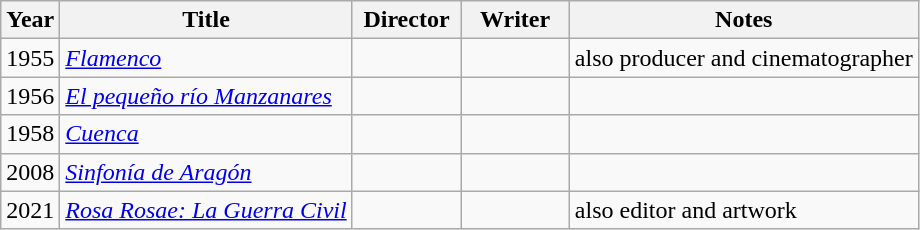<table class="wikitable">
<tr>
<th>Year</th>
<th>Title</th>
<th width=65>Director</th>
<th width=65>Writer</th>
<th>Notes</th>
</tr>
<tr>
<td>1955</td>
<td><em><a href='#'>Flamenco</a></em></td>
<td></td>
<td></td>
<td>also producer and cinematographer</td>
</tr>
<tr>
<td>1956</td>
<td><em><a href='#'>El pequeño río Manzanares</a></em></td>
<td></td>
<td></td>
<td></td>
</tr>
<tr>
<td>1958</td>
<td><em><a href='#'>Cuenca</a></em></td>
<td></td>
<td></td>
<td></td>
</tr>
<tr>
<td>2008</td>
<td><em><a href='#'>Sinfonía de Aragón</a></em></td>
<td></td>
<td></td>
<td></td>
</tr>
<tr>
<td>2021</td>
<td><em><a href='#'>Rosa Rosae: La Guerra Civil</a></em></td>
<td></td>
<td></td>
<td>also editor and artwork</td>
</tr>
</table>
